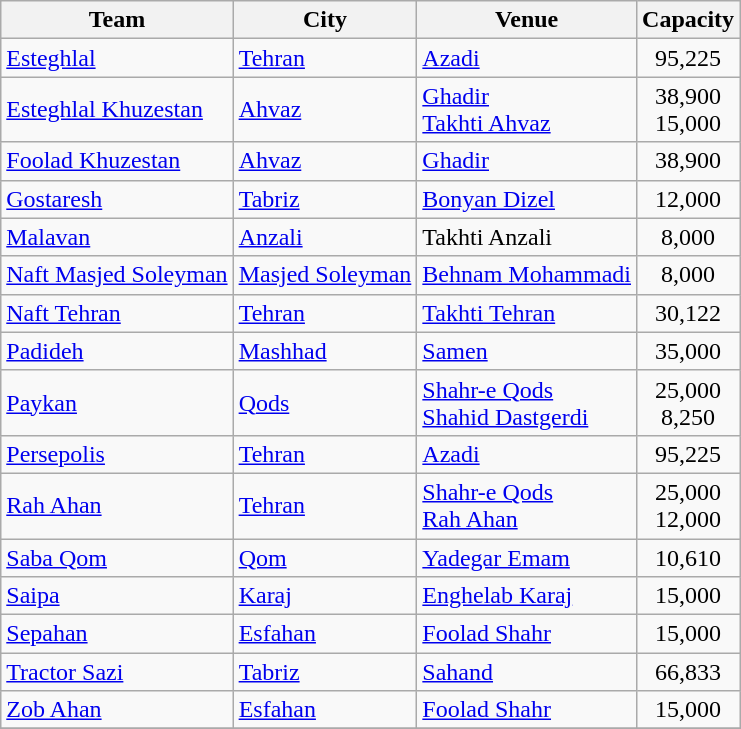<table class="wikitable sortable">
<tr>
<th>Team</th>
<th>City</th>
<th>Venue</th>
<th>Capacity</th>
</tr>
<tr>
<td><a href='#'>Esteghlal</a></td>
<td><a href='#'>Tehran</a></td>
<td><a href='#'>Azadi</a></td>
<td style="text-align:center;">95,225</td>
</tr>
<tr>
<td><a href='#'>Esteghlal Khuzestan</a></td>
<td><a href='#'>Ahvaz</a></td>
<td><a href='#'>Ghadir</a> <br> <a href='#'>Takhti Ahvaz</a></td>
<td style="text-align:center;">38,900 <br> 15,000</td>
</tr>
<tr>
<td><a href='#'>Foolad Khuzestan</a></td>
<td><a href='#'>Ahvaz</a></td>
<td><a href='#'>Ghadir</a></td>
<td style="text-align:center;">38,900</td>
</tr>
<tr>
<td><a href='#'>Gostaresh</a></td>
<td><a href='#'>Tabriz</a></td>
<td><a href='#'>Bonyan Dizel</a></td>
<td style="text-align:center;">12,000</td>
</tr>
<tr>
<td><a href='#'>Malavan</a></td>
<td><a href='#'>Anzali</a></td>
<td>Takhti Anzali</td>
<td style="text-align:center;">8,000</td>
</tr>
<tr>
<td><a href='#'>Naft Masjed Soleyman</a></td>
<td><a href='#'>Masjed Soleyman</a></td>
<td><a href='#'>Behnam Mohammadi</a></td>
<td style="text-align:center;">8,000</td>
</tr>
<tr>
<td><a href='#'>Naft Tehran</a></td>
<td><a href='#'>Tehran</a></td>
<td><a href='#'>Takhti Tehran</a></td>
<td style="text-align:center;">30,122</td>
</tr>
<tr>
<td><a href='#'>Padideh</a></td>
<td><a href='#'>Mashhad</a></td>
<td><a href='#'>Samen</a></td>
<td style="text-align:center;">35,000</td>
</tr>
<tr>
<td><a href='#'>Paykan</a></td>
<td><a href='#'>Qods</a></td>
<td><a href='#'>Shahr-e Qods</a> <br> <a href='#'>Shahid Dastgerdi</a></td>
<td style="text-align:center;">25,000 <br> 8,250</td>
</tr>
<tr>
<td><a href='#'>Persepolis</a></td>
<td><a href='#'>Tehran</a></td>
<td><a href='#'>Azadi</a></td>
<td style="text-align:center;">95,225</td>
</tr>
<tr>
<td><a href='#'>Rah Ahan</a></td>
<td><a href='#'>Tehran</a></td>
<td><a href='#'>Shahr-e Qods</a> <br> <a href='#'>Rah Ahan</a></td>
<td style="text-align:center;">25,000 <br> 12,000</td>
</tr>
<tr>
<td><a href='#'>Saba Qom</a></td>
<td><a href='#'>Qom</a></td>
<td><a href='#'>Yadegar Emam</a></td>
<td style="text-align:center;">10,610</td>
</tr>
<tr>
<td><a href='#'>Saipa</a></td>
<td><a href='#'>Karaj</a></td>
<td><a href='#'>Enghelab Karaj</a></td>
<td style="text-align:center;">15,000</td>
</tr>
<tr>
<td><a href='#'>Sepahan</a></td>
<td><a href='#'>Esfahan</a></td>
<td><a href='#'>Foolad Shahr</a></td>
<td style="text-align:center;">15,000</td>
</tr>
<tr>
<td><a href='#'>Tractor Sazi</a></td>
<td><a href='#'>Tabriz</a></td>
<td><a href='#'>Sahand</a></td>
<td style="text-align:center;">66,833</td>
</tr>
<tr>
<td><a href='#'>Zob Ahan</a></td>
<td><a href='#'>Esfahan</a></td>
<td><a href='#'>Foolad Shahr</a></td>
<td style="text-align:center;">15,000</td>
</tr>
<tr>
</tr>
</table>
